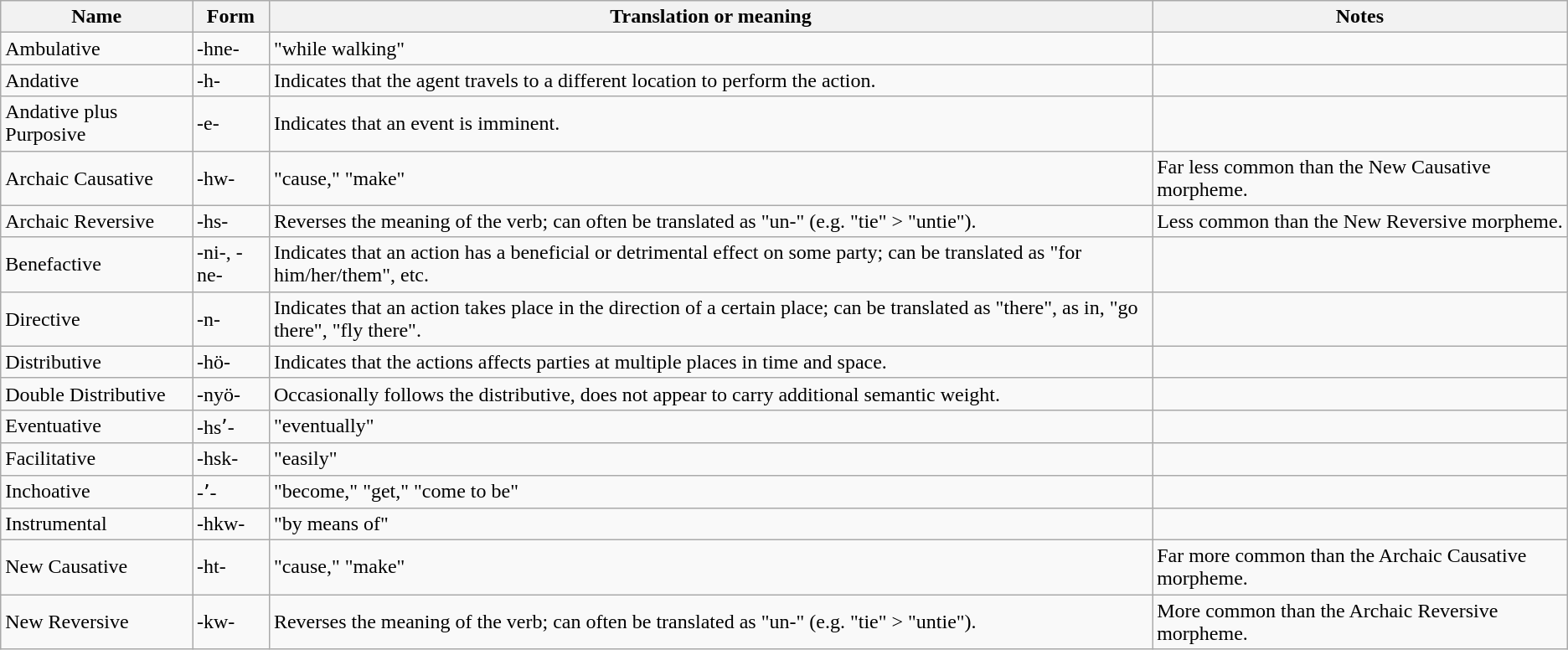<table class="wikitable">
<tr>
<th>Name</th>
<th>Form</th>
<th>Translation or meaning</th>
<th>Notes</th>
</tr>
<tr>
<td>Ambulative</td>
<td>-hne-</td>
<td>"while walking"</td>
<td></td>
</tr>
<tr>
<td>Andative</td>
<td>-h-</td>
<td>Indicates that the agent travels to a different location to perform the action.</td>
<td></td>
</tr>
<tr>
<td>Andative plus Purposive</td>
<td>-e-</td>
<td>Indicates that an event is imminent.</td>
<td></td>
</tr>
<tr>
<td>Archaic Causative</td>
<td>-hw-</td>
<td>"cause," "make"</td>
<td>Far less common than the New Causative morpheme.</td>
</tr>
<tr>
<td>Archaic Reversive</td>
<td>-hs-</td>
<td>Reverses the meaning of the verb; can often be translated as "un-" (e.g. "tie" > "untie").</td>
<td>Less common than the New Reversive morpheme.</td>
</tr>
<tr>
<td>Benefactive</td>
<td>-ni-, -ne-</td>
<td>Indicates that an action has a beneficial or detrimental effect on some party; can be translated as "for him/her/them", etc.</td>
<td></td>
</tr>
<tr>
<td>Directive</td>
<td>-n-</td>
<td>Indicates that an action takes place in the direction of a certain place; can be translated as "there", as in, "go there", "fly there".</td>
<td></td>
</tr>
<tr>
<td>Distributive</td>
<td>-hö-</td>
<td>Indicates that the actions affects parties at multiple places in time and space.</td>
<td></td>
</tr>
<tr>
<td>Double Distributive</td>
<td>-nyö-</td>
<td>Occasionally follows the distributive, does not appear to carry additional semantic weight.</td>
<td></td>
</tr>
<tr>
<td>Eventuative</td>
<td>-hsʼ-</td>
<td>"eventually"</td>
<td></td>
</tr>
<tr>
<td>Facilitative</td>
<td>-hsk-</td>
<td>"easily"</td>
<td></td>
</tr>
<tr>
<td>Inchoative</td>
<td>-ʼ-</td>
<td>"become," "get," "come to be"</td>
<td></td>
</tr>
<tr>
<td>Instrumental</td>
<td>-hkw-</td>
<td>"by means of"</td>
<td></td>
</tr>
<tr>
<td>New Causative</td>
<td>-ht-</td>
<td>"cause," "make"</td>
<td>Far more common than the Archaic Causative morpheme.</td>
</tr>
<tr>
<td>New Reversive</td>
<td>-kw-</td>
<td>Reverses the meaning of the verb; can often be translated as "un-" (e.g. "tie" > "untie").</td>
<td>More common than the Archaic Reversive morpheme.</td>
</tr>
</table>
